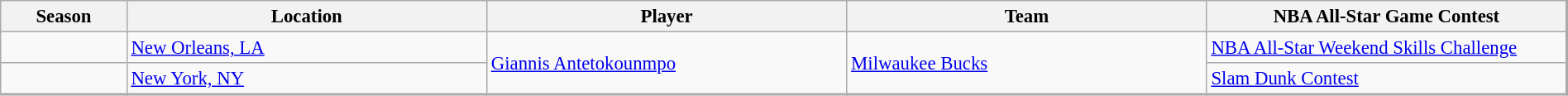<table class="wikitable sortable"| border=1 cellpadding=4 cellspacing=0 class="toccolours" border=" 1px solid #7f7f7f" style="margin: 0.5em 0 0 0; border-style: solid; border-right-width: 2px; border-bottom-width: 2px; border-collapse: collapse; font-size: 95%">
<tr>
<th bgcolor="#efefef" width="7%">Season</th>
<th bgcolor="#efefef" width="20%">Location</th>
<th bgcolor="#efefef" width="20%">Player</th>
<th bgcolor="#efefef" width="20%">Team</th>
<th bgcolor="#efefef" width="20%">NBA All-Star Game Contest</th>
</tr>
<tr>
<td style="text-align:center;"></td>
<td><a href='#'>New Orleans, LA</a></td>
<td rowspan=2> <a href='#'>Giannis Antetokounmpo</a></td>
<td rowspan=2><a href='#'>Milwaukee Bucks</a></td>
<td><a href='#'>NBA All-Star Weekend Skills Challenge</a></td>
</tr>
<tr>
<td style="text-align:center;"></td>
<td><a href='#'>New York, NY</a></td>
<td><a href='#'>Slam Dunk Contest</a></td>
</tr>
</table>
